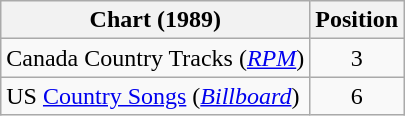<table class="wikitable sortable">
<tr>
<th scope="col">Chart (1989)</th>
<th scope="col">Position</th>
</tr>
<tr>
<td>Canada Country Tracks (<em><a href='#'>RPM</a></em>)</td>
<td align="center">3</td>
</tr>
<tr>
<td>US <a href='#'>Country Songs</a> (<em><a href='#'>Billboard</a></em>)</td>
<td align="center">6</td>
</tr>
</table>
